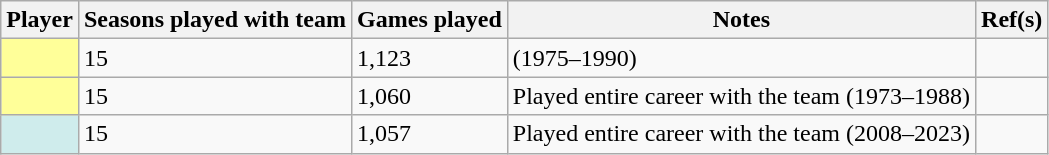<table class="wikitable sortable plainrowheaders">
<tr>
<th scope="col">Player</th>
<th scope="col">Seasons played with team</th>
<th scope="col">Games played</th>
<th scope="col">Notes</th>
<th scope="col" class="unsortable">Ref(s)</th>
</tr>
<tr>
<td style="background:#FFFF99"></td>
<td>15</td>
<td>1,123</td>
<td>(1975–1990)</td>
<td></td>
</tr>
<tr>
<td style="background:#FFFF99"></td>
<td>15</td>
<td>1,060</td>
<td>Played entire career with the team (1973–1988)</td>
<td></td>
</tr>
<tr>
<td style="background:#CFECEC"></td>
<td>15</td>
<td>1,057</td>
<td>Played entire career with the team (2008–2023)</td>
<td></td>
</tr>
</table>
